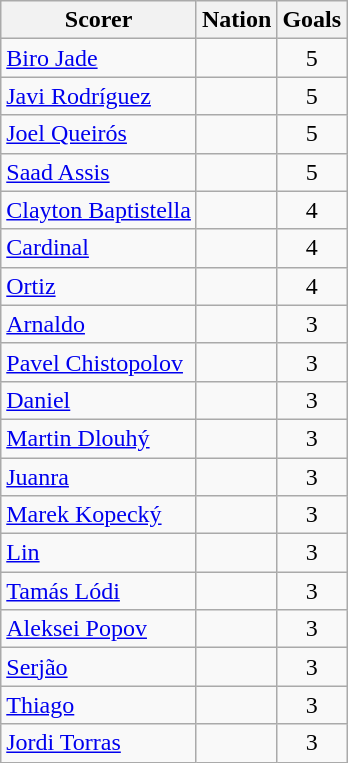<table class="sortable wikitable">
<tr>
<th>Scorer</th>
<th>Nation</th>
<th>Goals</th>
</tr>
<tr>
<td><a href='#'>Biro Jade</a></td>
<td></td>
<td style="text-align:center;">5</td>
</tr>
<tr>
<td><a href='#'>Javi Rodríguez</a></td>
<td></td>
<td style="text-align:center;">5</td>
</tr>
<tr>
<td><a href='#'>Joel Queirós</a></td>
<td></td>
<td style="text-align:center;">5</td>
</tr>
<tr>
<td><a href='#'>Saad Assis</a></td>
<td></td>
<td style="text-align:center;">5</td>
</tr>
<tr>
<td><a href='#'>Clayton Baptistella</a></td>
<td></td>
<td style="text-align:center;">4</td>
</tr>
<tr>
<td><a href='#'>Cardinal</a></td>
<td></td>
<td style="text-align:center;">4</td>
</tr>
<tr>
<td><a href='#'>Ortiz</a></td>
<td></td>
<td style="text-align:center;">4</td>
</tr>
<tr>
<td><a href='#'>Arnaldo</a></td>
<td></td>
<td style="text-align:center;">3</td>
</tr>
<tr>
<td><a href='#'>Pavel Chistopolov</a></td>
<td></td>
<td style="text-align:center;">3</td>
</tr>
<tr>
<td><a href='#'>Daniel</a></td>
<td></td>
<td style="text-align:center;">3</td>
</tr>
<tr>
<td><a href='#'>Martin Dlouhý</a></td>
<td></td>
<td style="text-align:center;">3</td>
</tr>
<tr>
<td><a href='#'>Juanra</a></td>
<td></td>
<td style="text-align:center;">3</td>
</tr>
<tr>
<td><a href='#'>Marek Kopecký</a></td>
<td></td>
<td style="text-align:center;">3</td>
</tr>
<tr>
<td><a href='#'>Lin</a></td>
<td></td>
<td style="text-align:center;">3</td>
</tr>
<tr>
<td><a href='#'>Tamás Lódi</a></td>
<td></td>
<td style="text-align:center;">3</td>
</tr>
<tr>
<td><a href='#'>Aleksei Popov</a></td>
<td></td>
<td style="text-align:center;">3</td>
</tr>
<tr>
<td><a href='#'>Serjão</a></td>
<td></td>
<td style="text-align:center;">3</td>
</tr>
<tr>
<td><a href='#'>Thiago</a></td>
<td></td>
<td style="text-align:center;">3</td>
</tr>
<tr>
<td><a href='#'>Jordi Torras</a></td>
<td></td>
<td style="text-align:center;">3</td>
</tr>
</table>
